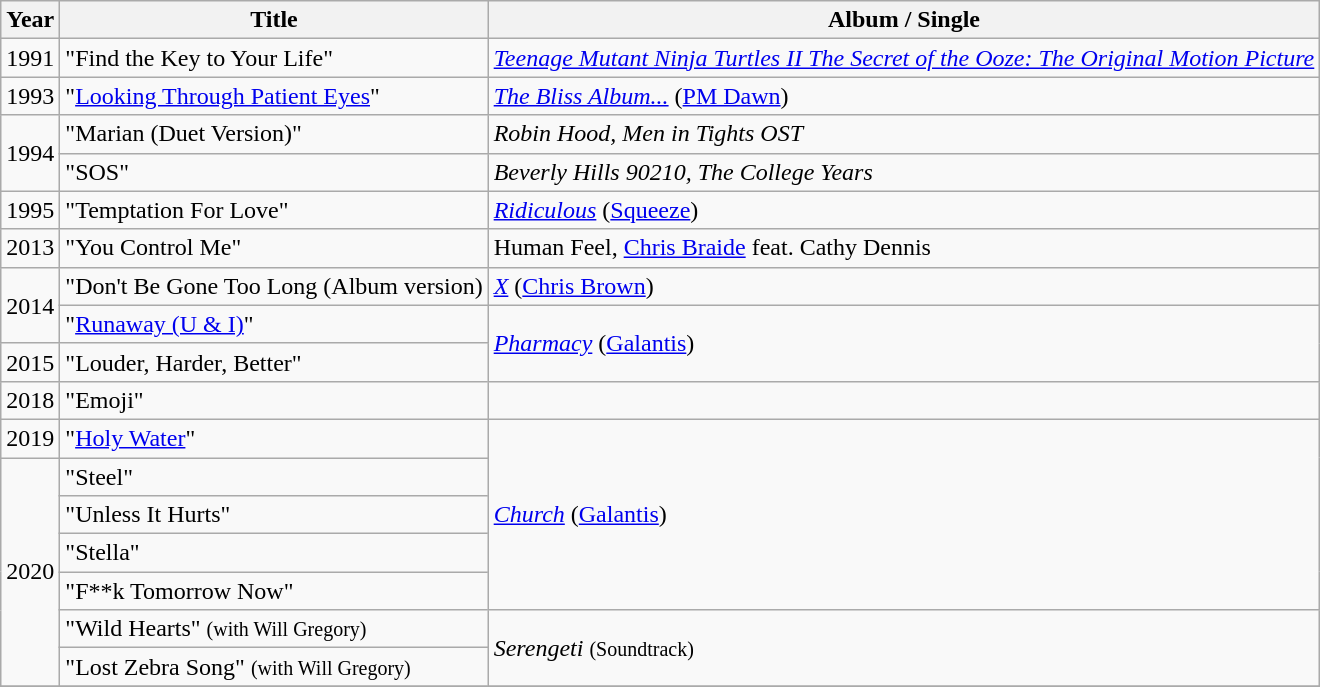<table class="wikitable">
<tr>
<th>Year</th>
<th>Title</th>
<th>Album / Single</th>
</tr>
<tr>
<td>1991</td>
<td>"Find the Key to Your Life"</td>
<td><em><a href='#'>Teenage Mutant Ninja Turtles II The Secret of the Ooze: The Original Motion Picture</a></em></td>
</tr>
<tr>
<td>1993</td>
<td>"<a href='#'>Looking Through Patient Eyes</a>"</td>
<td><em><a href='#'>The Bliss Album...</a></em> (<a href='#'>PM Dawn</a>)</td>
</tr>
<tr>
<td rowspan="2">1994</td>
<td>"Marian (Duet Version)"</td>
<td><em>Robin Hood, Men in Tights OST</em></td>
</tr>
<tr>
<td>"SOS"</td>
<td><em>Beverly Hills 90210, The College Years</em></td>
</tr>
<tr>
<td>1995</td>
<td>"Temptation For Love"</td>
<td><em><a href='#'>Ridiculous</a></em> (<a href='#'>Squeeze</a>)</td>
</tr>
<tr>
<td>2013</td>
<td>"You Control Me"</td>
<td>Human Feel, <a href='#'>Chris Braide</a> feat. Cathy Dennis</td>
</tr>
<tr>
<td rowspan="2">2014</td>
<td>"Don't Be Gone Too Long (Album version)</td>
<td><em><a href='#'>X</a></em> (<a href='#'>Chris Brown</a>)</td>
</tr>
<tr>
<td>"<a href='#'>Runaway (U & I)</a>"</td>
<td rowspan="2"><em><a href='#'>Pharmacy</a></em> (<a href='#'>Galantis</a>)</td>
</tr>
<tr>
<td>2015</td>
<td>"Louder, Harder, Better"</td>
</tr>
<tr>
<td>2018</td>
<td>"Emoji"</td>
<td></td>
</tr>
<tr>
<td>2019</td>
<td>"<a href='#'>Holy Water</a>"</td>
<td rowspan="5"><em><a href='#'>Church</a></em> (<a href='#'>Galantis</a>)</td>
</tr>
<tr>
<td rowspan="6">2020</td>
<td>"Steel"</td>
</tr>
<tr>
<td>"Unless It Hurts"</td>
</tr>
<tr>
<td>"Stella"</td>
</tr>
<tr>
<td>"F**k Tomorrow Now"</td>
</tr>
<tr>
<td>"Wild Hearts" <small>(with Will Gregory)</small></td>
<td rowspan="2"><em>Serengeti</em> <small>(Soundtrack)</small></td>
</tr>
<tr>
<td>"Lost Zebra Song" <small>(with Will Gregory)</small></td>
</tr>
<tr>
</tr>
</table>
